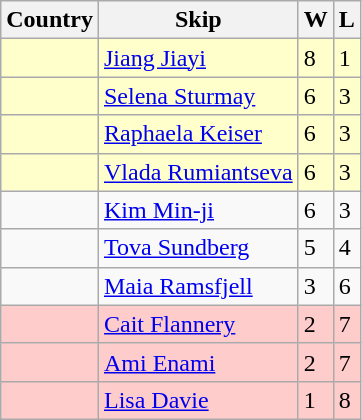<table class=wikitable>
<tr>
<th>Country</th>
<th>Skip</th>
<th>W</th>
<th>L</th>
</tr>
<tr bgcolor=#ffffcc>
<td></td>
<td><a href='#'>Jiang Jiayi</a></td>
<td>8</td>
<td>1</td>
</tr>
<tr bgcolor=#ffffcc>
<td></td>
<td><a href='#'>Selena Sturmay</a></td>
<td>6</td>
<td>3</td>
</tr>
<tr bgcolor=#ffffcc>
<td></td>
<td><a href='#'>Raphaela Keiser</a></td>
<td>6</td>
<td>3</td>
</tr>
<tr bgcolor=#ffffcc>
<td></td>
<td><a href='#'>Vlada Rumiantseva</a></td>
<td>6</td>
<td>3</td>
</tr>
<tr>
<td></td>
<td><a href='#'>Kim Min-ji</a></td>
<td>6</td>
<td>3</td>
</tr>
<tr>
<td></td>
<td><a href='#'>Tova Sundberg</a></td>
<td>5</td>
<td>4</td>
</tr>
<tr>
<td></td>
<td><a href='#'>Maia Ramsfjell</a></td>
<td>3</td>
<td>6</td>
</tr>
<tr bgcolor=#ffcccc>
<td></td>
<td><a href='#'>Cait Flannery</a></td>
<td>2</td>
<td>7</td>
</tr>
<tr bgcolor=#ffcccc>
<td></td>
<td><a href='#'>Ami Enami</a></td>
<td>2</td>
<td>7</td>
</tr>
<tr bgcolor=#ffcccc>
<td></td>
<td><a href='#'>Lisa Davie</a></td>
<td>1</td>
<td>8</td>
</tr>
</table>
